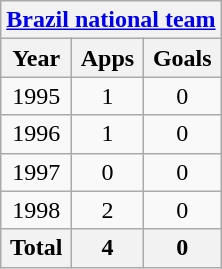<table class="wikitable" style="text-align:center">
<tr>
<th colspan=3><a href='#'>Brazil national team</a></th>
</tr>
<tr>
<th>Year</th>
<th>Apps</th>
<th>Goals</th>
</tr>
<tr>
<td>1995</td>
<td>1</td>
<td>0</td>
</tr>
<tr>
<td>1996</td>
<td>1</td>
<td>0</td>
</tr>
<tr>
<td>1997</td>
<td>0</td>
<td>0</td>
</tr>
<tr>
<td>1998</td>
<td>2</td>
<td>0</td>
</tr>
<tr>
<th>Total</th>
<th>4</th>
<th>0</th>
</tr>
</table>
